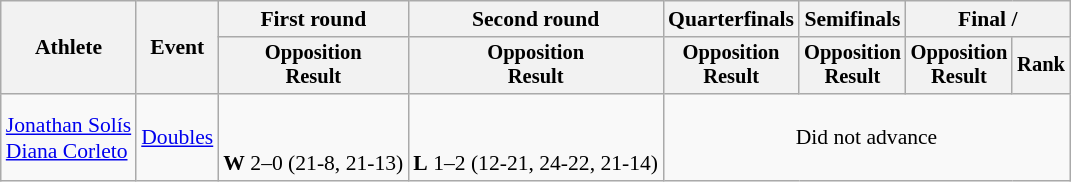<table class=wikitable style=font-size:90%;text-align:center>
<tr>
<th rowspan=2>Athlete</th>
<th rowspan=2>Event</th>
<th>First round</th>
<th>Second round</th>
<th>Quarterfinals</th>
<th>Semifinals</th>
<th colspan=2>Final / </th>
</tr>
<tr style=font-size:95%>
<th>Opposition<br>Result</th>
<th>Opposition<br>Result</th>
<th>Opposition<br>Result</th>
<th>Opposition<br>Result</th>
<th>Opposition<br>Result</th>
<th>Rank</th>
</tr>
<tr>
<td align=left><a href='#'>Jonathan Solís</a><br><a href='#'>Diana Corleto</a></td>
<td align=left><a href='#'>Doubles</a></td>
<td><br><br><strong>W</strong> 2–0 (21-8, 21-13)</td>
<td><br><br><strong>L</strong> 1–2 (12-21, 24-22, 21-14)</td>
<td colspan="4">Did not advance</td>
</tr>
</table>
